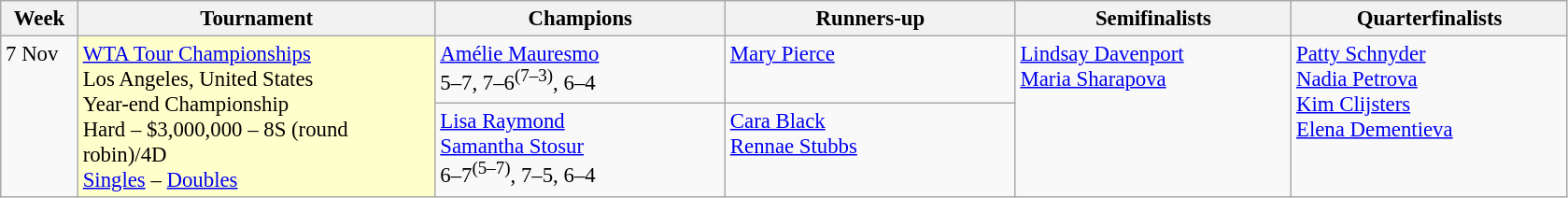<table class=wikitable style=font-size:95%>
<tr>
<th style="width:48px;">Week</th>
<th style="width:248px;">Tournament</th>
<th style="width:200px;">Champions</th>
<th style="width:200px;">Runners-up</th>
<th style="width:190px;">Semifinalists</th>
<th style="width:190px;">Quarterfinalists</th>
</tr>
<tr valign="top">
<td rowspan=2>7 Nov</td>
<td rowspan=2 style="background:#ffc;"><a href='#'>WTA Tour Championships</a><br> Los Angeles, United States <br>Year-end Championship<br>Hard – $3,000,000 – 8S (round robin)/4D<br><a href='#'>Singles</a> – <a href='#'>Doubles</a></td>
<td> <a href='#'>Amélie Mauresmo</a> <br> 5–7, 7–6<sup>(7–3)</sup>, 6–4</td>
<td> <a href='#'>Mary Pierce</a></td>
<td rowspan=2> <a href='#'>Lindsay Davenport</a><br> <a href='#'>Maria Sharapova</a></td>
<td rowspan=2> <a href='#'>Patty Schnyder</a>  <br>  <a href='#'>Nadia Petrova</a> <br> <a href='#'>Kim Clijsters</a><br>  <a href='#'>Elena Dementieva</a></td>
</tr>
<tr valign="top">
<td> <a href='#'>Lisa Raymond</a> <br>  <a href='#'>Samantha Stosur</a><br>6–7<sup>(5–7)</sup>, 7–5, 6–4</td>
<td> <a href='#'>Cara Black</a> <br>  <a href='#'>Rennae Stubbs</a></td>
</tr>
</table>
